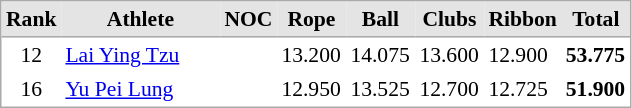<table cellspacing="0" cellpadding="3" style="border:1px solid #AAAAAA;font-size:90%">
<tr bgcolor="#E4E4E4">
<th style="border-bottom:1px solid #AAAAAA" width="10" align="center">Rank</th>
<th style="border-bottom:1px solid #AAAAAA" width="100">Athlete</th>
<th style="border-bottom:1px solid #AAAAAA" width="20" align="center">NOC</th>
<th style="border-bottom:1px solid #AAAAAA" width="40" align="center">Rope</th>
<th style="border-bottom:1px solid #AAAAAA" width="40" align="center">Ball</th>
<th style="border-bottom:1px solid #AAAAAA" width="40" align="center">Clubs</th>
<th style="border-bottom:1px solid #AAAAAA" width="40" align="center">Ribbon</th>
<th style="border-bottom:1px solid #AAAAAA" width="40" align="center">Total</th>
</tr>
<tr>
<td align="center">12</td>
<td><a href='#'>Lai Ying Tzu</a></td>
<td></td>
<td>13.200</td>
<td>14.075</td>
<td>13.600</td>
<td>12.900</td>
<td><strong>53.775</strong></td>
</tr>
<tr>
<td align="center">16</td>
<td><a href='#'>Yu Pei Lung</a></td>
<td></td>
<td>12.950</td>
<td>13.525</td>
<td>12.700</td>
<td>12.725</td>
<td><strong>51.900</strong></td>
</tr>
</table>
